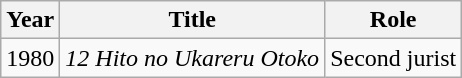<table class="wikitable">
<tr>
<th>Year</th>
<th>Title</th>
<th>Role</th>
</tr>
<tr>
<td>1980</td>
<td><em>12 Hito no Ukareru Otoko</em></td>
<td>Second jurist</td>
</tr>
</table>
